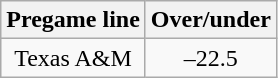<table class="wikitable">
<tr align="center">
<th style=>Pregame line</th>
<th style=>Over/under</th>
</tr>
<tr align="center">
<td>Texas A&M</td>
<td>–22.5</td>
</tr>
</table>
